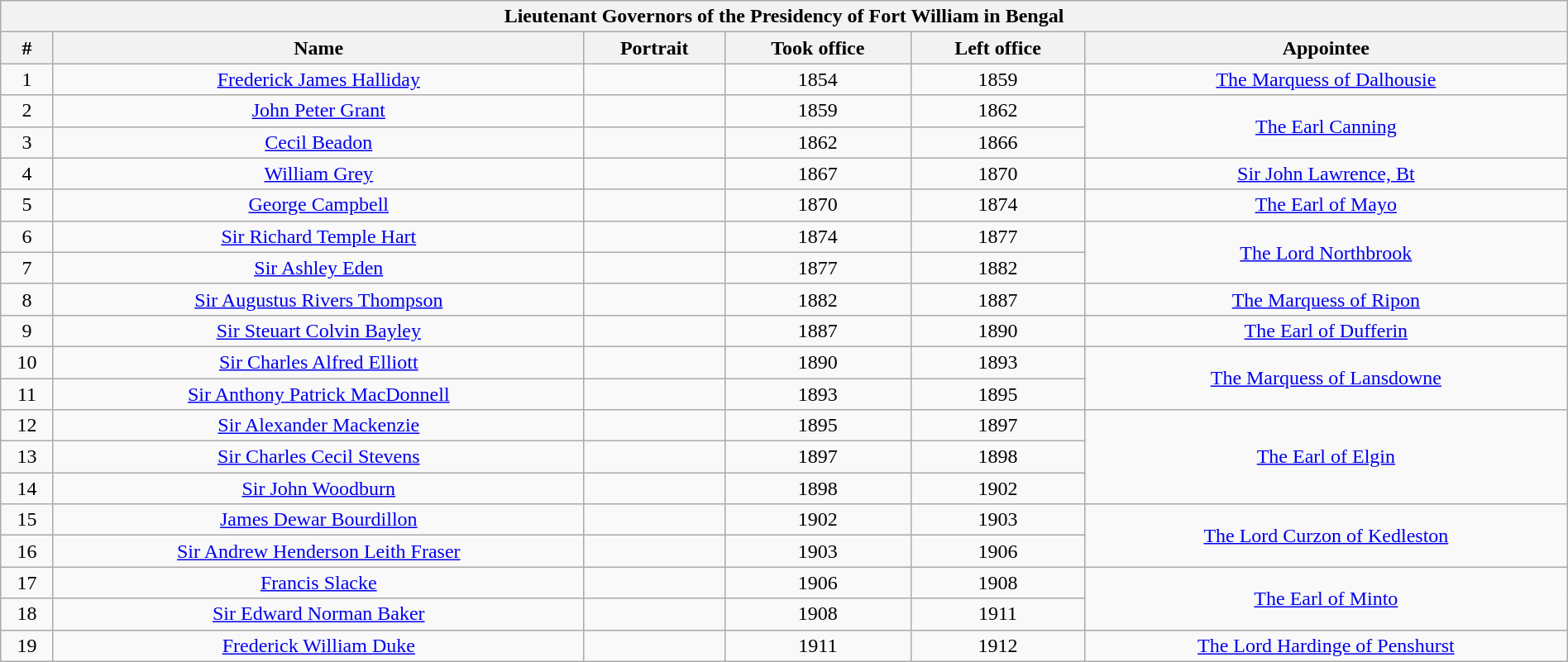<table class="wikitable" width="100%" style="text-align:center;">
<tr>
<th colspan="6">Lieutenant Governors of the Presidency of Fort William in Bengal</th>
</tr>
<tr>
<th>#</th>
<th>Name</th>
<th>Portrait</th>
<th>Took office</th>
<th>Left office</th>
<th>Appointee</th>
</tr>
<tr>
<td>1</td>
<td><a href='#'><small></small> Frederick James Halliday</a></td>
<td></td>
<td>1854</td>
<td>1859</td>
<td><a href='#'>The Marquess of Dalhousie</a></td>
</tr>
<tr>
<td>2</td>
<td><a href='#'><small></small> John Peter Grant</a></td>
<td></td>
<td>1859</td>
<td>1862</td>
<td rowspan="2"><a href='#'>The Earl Canning</a></td>
</tr>
<tr>
<td>3</td>
<td><a href='#'><small></small> Cecil Beadon</a></td>
<td></td>
<td>1862</td>
<td>1866</td>
</tr>
<tr>
<td>4</td>
<td><a href='#'><small></small> William Grey</a></td>
<td></td>
<td>1867</td>
<td>1870</td>
<td><a href='#'>Sir John Lawrence, Bt</a></td>
</tr>
<tr>
<td>5</td>
<td><a href='#'><small></small> George Campbell</a></td>
<td></td>
<td>1870</td>
<td>1874</td>
<td><a href='#'>The Earl of Mayo</a></td>
</tr>
<tr>
<td>6</td>
<td><a href='#'><small></small>Sir Richard Temple Hart</a></td>
<td></td>
<td>1874</td>
<td>1877</td>
<td rowspan="2"><a href='#'>The Lord Northbrook</a></td>
</tr>
<tr>
<td>7</td>
<td><a href='#'><small></small> Sir Ashley Eden</a></td>
<td></td>
<td>1877</td>
<td>1882</td>
</tr>
<tr>
<td>8</td>
<td><a href='#'><small></small> Sir Augustus Rivers Thompson</a></td>
<td></td>
<td>1882</td>
<td>1887</td>
<td><a href='#'>The Marquess of Ripon</a></td>
</tr>
<tr>
<td>9</td>
<td><a href='#'><small></small> Sir Steuart Colvin Bayley</a></td>
<td></td>
<td>1887</td>
<td>1890</td>
<td><a href='#'>The Earl of Dufferin</a></td>
</tr>
<tr>
<td>10</td>
<td><a href='#'><small></small> Sir Charles Alfred Elliott</a></td>
<td></td>
<td>1890</td>
<td>1893</td>
<td rowspan="2"><a href='#'>The Marquess of Lansdowne</a></td>
</tr>
<tr>
<td>11</td>
<td><a href='#'><small></small>Sir Anthony Patrick MacDonnell</a></td>
<td></td>
<td>1893</td>
<td>1895</td>
</tr>
<tr>
<td>12</td>
<td><a href='#'><small></small> Sir Alexander Mackenzie</a></td>
<td></td>
<td>1895</td>
<td>1897</td>
<td rowspan="3"><a href='#'>The Earl of Elgin</a></td>
</tr>
<tr>
<td>13</td>
<td><a href='#'><small></small> Sir Charles Cecil Stevens</a></td>
<td></td>
<td>1897</td>
<td>1898</td>
</tr>
<tr>
<td>14</td>
<td><a href='#'><small></small> Sir John Woodburn</a></td>
<td></td>
<td>1898</td>
<td>1902</td>
</tr>
<tr>
<td>15</td>
<td><a href='#'>James Dewar Bourdillon</a></td>
<td></td>
<td>1902</td>
<td>1903</td>
<td rowspan="2"><a href='#'>The Lord Curzon of Kedleston</a></td>
</tr>
<tr>
<td>16</td>
<td><a href='#'><small></small> Sir Andrew Henderson Leith Fraser</a></td>
<td></td>
<td>1903</td>
<td>1906</td>
</tr>
<tr>
<td>17</td>
<td><a href='#'>Francis Slacke</a></td>
<td></td>
<td>1906</td>
<td>1908</td>
<td rowspan="2"><a href='#'>The Earl of Minto</a></td>
</tr>
<tr>
<td>18</td>
<td><a href='#'><small></small> Sir Edward Norman Baker</a></td>
<td></td>
<td>1908</td>
<td>1911</td>
</tr>
<tr>
<td>19</td>
<td><a href='#'><small></small> Frederick William Duke</a></td>
<td></td>
<td>1911</td>
<td>1912</td>
<td><a href='#'>The Lord Hardinge of Penshurst</a></td>
</tr>
</table>
